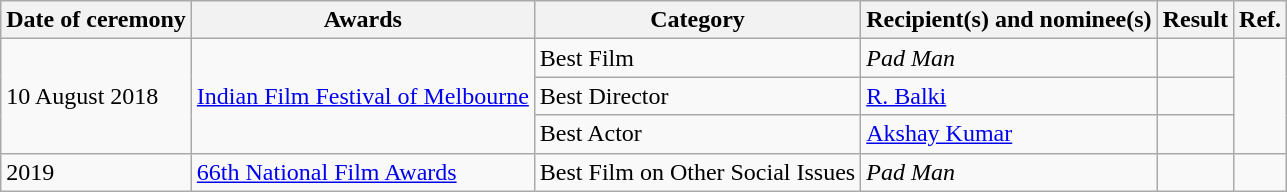<table class="wikitable sortable">
<tr>
<th>Date of ceremony</th>
<th>Awards</th>
<th>Category</th>
<th>Recipient(s) and nominee(s)</th>
<th>Result</th>
<th>Ref.</th>
</tr>
<tr>
<td rowspan="3">10 August 2018</td>
<td rowspan="3"><a href='#'>Indian Film Festival of Melbourne</a></td>
<td>Best Film</td>
<td><em>Pad Man</em></td>
<td></td>
<td rowspan="3"></td>
</tr>
<tr>
<td>Best Director</td>
<td><a href='#'>R. Balki</a></td>
<td></td>
</tr>
<tr>
<td>Best Actor</td>
<td><a href='#'>Akshay Kumar</a></td>
<td></td>
</tr>
<tr>
<td rowspan="3">2019</td>
<td rowspan="3"><a href='#'>66th National Film Awards</a></td>
<td>Best Film on Other Social Issues</td>
<td><em>Pad Man</em></td>
<td></td>
<td rowspan="3"></td>
</tr>
</table>
